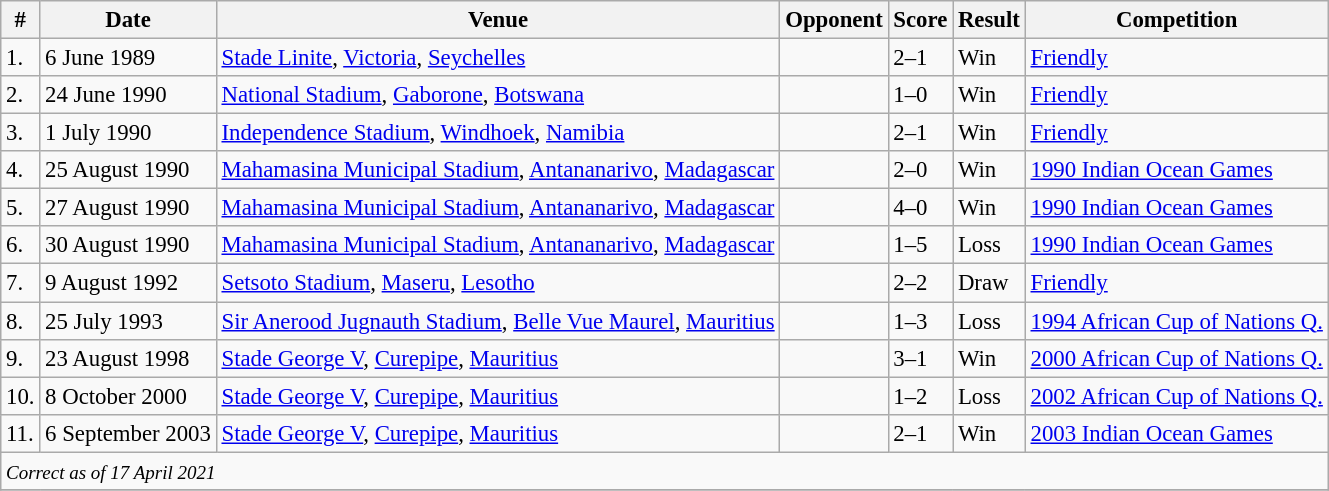<table class="wikitable" style="font-size:95%;">
<tr>
<th>#</th>
<th>Date</th>
<th>Venue</th>
<th>Opponent</th>
<th>Score</th>
<th>Result</th>
<th>Competition</th>
</tr>
<tr>
<td>1.</td>
<td>6 June 1989</td>
<td><a href='#'>Stade Linite</a>, <a href='#'>Victoria</a>, <a href='#'>Seychelles</a></td>
<td></td>
<td>2–1</td>
<td>Win</td>
<td><a href='#'>Friendly</a></td>
</tr>
<tr>
<td>2.</td>
<td>24 June 1990</td>
<td><a href='#'>National Stadium</a>, <a href='#'>Gaborone</a>, <a href='#'>Botswana</a></td>
<td></td>
<td>1–0</td>
<td>Win</td>
<td><a href='#'>Friendly</a></td>
</tr>
<tr>
<td>3.</td>
<td>1 July 1990</td>
<td><a href='#'>Independence Stadium</a>, <a href='#'>Windhoek</a>, <a href='#'>Namibia</a></td>
<td></td>
<td>2–1</td>
<td>Win</td>
<td><a href='#'>Friendly</a></td>
</tr>
<tr>
<td>4.</td>
<td>25 August 1990</td>
<td><a href='#'>Mahamasina Municipal Stadium</a>, <a href='#'>Antananarivo</a>, <a href='#'>Madagascar</a></td>
<td></td>
<td>2–0</td>
<td>Win</td>
<td><a href='#'>1990 Indian Ocean Games</a></td>
</tr>
<tr>
<td>5.</td>
<td>27 August 1990</td>
<td><a href='#'>Mahamasina Municipal Stadium</a>, <a href='#'>Antananarivo</a>, <a href='#'>Madagascar</a></td>
<td></td>
<td>4–0</td>
<td>Win</td>
<td><a href='#'>1990 Indian Ocean Games</a></td>
</tr>
<tr>
<td>6.</td>
<td>30 August 1990</td>
<td><a href='#'>Mahamasina Municipal Stadium</a>, <a href='#'>Antananarivo</a>, <a href='#'>Madagascar</a></td>
<td></td>
<td>1–5</td>
<td>Loss</td>
<td><a href='#'>1990 Indian Ocean Games</a></td>
</tr>
<tr>
<td>7.</td>
<td>9 August 1992</td>
<td><a href='#'>Setsoto Stadium</a>, <a href='#'>Maseru</a>, <a href='#'>Lesotho</a></td>
<td></td>
<td>2–2</td>
<td>Draw</td>
<td><a href='#'>Friendly</a></td>
</tr>
<tr>
<td>8.</td>
<td>25 July 1993</td>
<td><a href='#'>Sir Anerood Jugnauth Stadium</a>, <a href='#'>Belle Vue Maurel</a>, <a href='#'>Mauritius</a></td>
<td></td>
<td>1–3</td>
<td>Loss</td>
<td><a href='#'>1994 African Cup of Nations Q.</a></td>
</tr>
<tr>
<td>9.</td>
<td>23 August 1998</td>
<td><a href='#'>Stade George V</a>, <a href='#'>Curepipe</a>, <a href='#'>Mauritius</a></td>
<td></td>
<td>3–1</td>
<td>Win</td>
<td><a href='#'>2000 African Cup of Nations Q.</a></td>
</tr>
<tr>
<td>10.</td>
<td>8 October 2000</td>
<td><a href='#'>Stade George V</a>, <a href='#'>Curepipe</a>, <a href='#'>Mauritius</a></td>
<td></td>
<td>1–2</td>
<td>Loss</td>
<td><a href='#'>2002 African Cup of Nations Q.</a></td>
</tr>
<tr>
<td>11.</td>
<td>6 September 2003</td>
<td><a href='#'>Stade George V</a>, <a href='#'>Curepipe</a>, <a href='#'>Mauritius</a></td>
<td></td>
<td>2–1</td>
<td>Win</td>
<td><a href='#'>2003 Indian Ocean Games</a></td>
</tr>
<tr>
<td colspan="12"><small><em>Correct as of 17 April 2021</em></small></td>
</tr>
<tr>
</tr>
</table>
